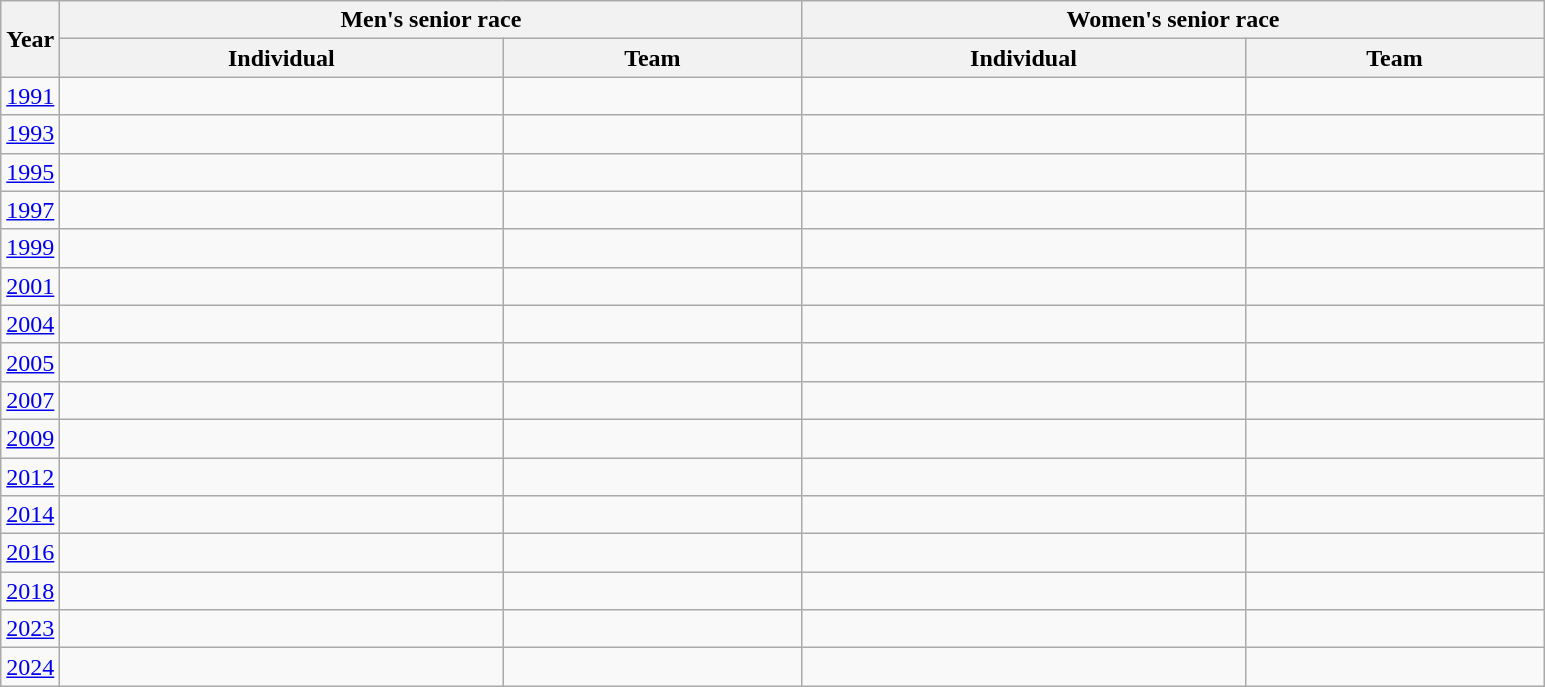<table class="wikitable">
<tr>
<th rowspan=2>Year</th>
<th colspan=2>Men's senior race</th>
<th colspan=2>Women's senior race</th>
</tr>
<tr>
<th style="width: 18em">Individual</th>
<th style="width: 12em">Team</th>
<th style="width: 18em">Individual</th>
<th style="width: 12em">Team</th>
</tr>
<tr>
<td><a href='#'>1991</a></td>
<td></td>
<td></td>
<td></td>
<td></td>
</tr>
<tr>
<td><a href='#'>1993</a></td>
<td></td>
<td></td>
<td></td>
<td></td>
</tr>
<tr>
<td><a href='#'>1995</a></td>
<td></td>
<td></td>
<td></td>
<td></td>
</tr>
<tr>
<td><a href='#'>1997</a></td>
<td></td>
<td></td>
<td></td>
<td></td>
</tr>
<tr>
<td><a href='#'>1999</a></td>
<td></td>
<td></td>
<td></td>
<td></td>
</tr>
<tr>
<td><a href='#'>2001</a></td>
<td></td>
<td></td>
<td></td>
<td></td>
</tr>
<tr>
<td><a href='#'>2004</a></td>
<td></td>
<td></td>
<td></td>
<td></td>
</tr>
<tr>
<td><a href='#'>2005</a></td>
<td></td>
<td></td>
<td></td>
<td></td>
</tr>
<tr>
<td><a href='#'>2007</a></td>
<td></td>
<td></td>
<td></td>
<td></td>
</tr>
<tr>
<td><a href='#'>2009</a></td>
<td></td>
<td></td>
<td></td>
<td></td>
</tr>
<tr>
<td><a href='#'>2012</a></td>
<td></td>
<td></td>
<td></td>
<td></td>
</tr>
<tr>
<td><a href='#'>2014</a></td>
<td></td>
<td></td>
<td></td>
<td></td>
</tr>
<tr>
<td><a href='#'>2016</a></td>
<td></td>
<td></td>
<td></td>
<td></td>
</tr>
<tr>
<td><a href='#'>2018</a></td>
<td></td>
<td></td>
<td></td>
<td></td>
</tr>
<tr>
<td><a href='#'>2023</a></td>
<td></td>
<td></td>
<td></td>
<td></td>
</tr>
<tr>
<td><a href='#'>2024</a></td>
<td></td>
<td></td>
<td></td>
<td></td>
</tr>
</table>
